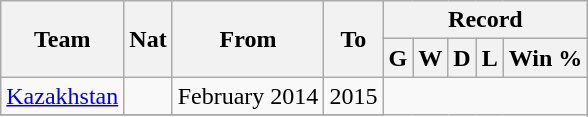<table class="wikitable" style="text-align: center">
<tr>
<th rowspan="2">Team</th>
<th rowspan="2">Nat</th>
<th rowspan="2">From</th>
<th rowspan="2">To</th>
<th colspan="5">Record</th>
</tr>
<tr>
<th>G</th>
<th>W</th>
<th>D</th>
<th>L</th>
<th>Win %</th>
</tr>
<tr>
<td align=left><a href='#'>Kazakhstan</a></td>
<td></td>
<td align=left>February 2014</td>
<td align=left>2015<br></td>
</tr>
<tr>
</tr>
</table>
